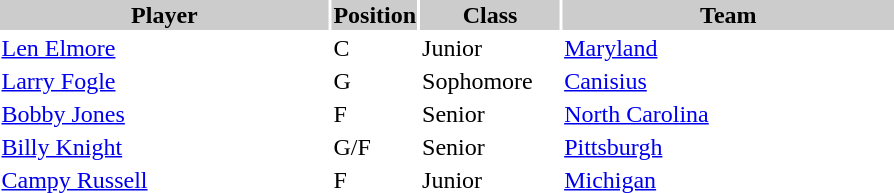<table style="width:600px" "border:'1' 'solid' 'gray'">
<tr>
<th style="background:#CCCCCC;width:40%">Player</th>
<th style="background:#CCCCCC;width:4%">Position</th>
<th style="background:#CCCCCC;width:16%">Class</th>
<th style="background:#CCCCCC;width:40%">Team</th>
</tr>
<tr>
<td><a href='#'>Len Elmore</a></td>
<td>C</td>
<td>Junior</td>
<td><a href='#'>Maryland</a></td>
</tr>
<tr>
<td><a href='#'>Larry Fogle</a></td>
<td>G</td>
<td>Sophomore</td>
<td><a href='#'>Canisius</a></td>
</tr>
<tr>
<td><a href='#'>Bobby Jones</a></td>
<td>F</td>
<td>Senior</td>
<td><a href='#'>North Carolina</a></td>
</tr>
<tr>
<td><a href='#'>Billy Knight</a></td>
<td>G/F</td>
<td>Senior</td>
<td><a href='#'>Pittsburgh</a></td>
</tr>
<tr>
<td><a href='#'>Campy Russell</a></td>
<td>F</td>
<td>Junior</td>
<td><a href='#'>Michigan</a></td>
</tr>
</table>
